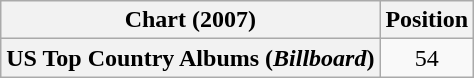<table class="wikitable plainrowheaders" style="text-align:center">
<tr>
<th scope="col">Chart (2007)</th>
<th scope="col">Position</th>
</tr>
<tr>
<th scope="row">US Top Country Albums (<em>Billboard</em>)</th>
<td>54</td>
</tr>
</table>
